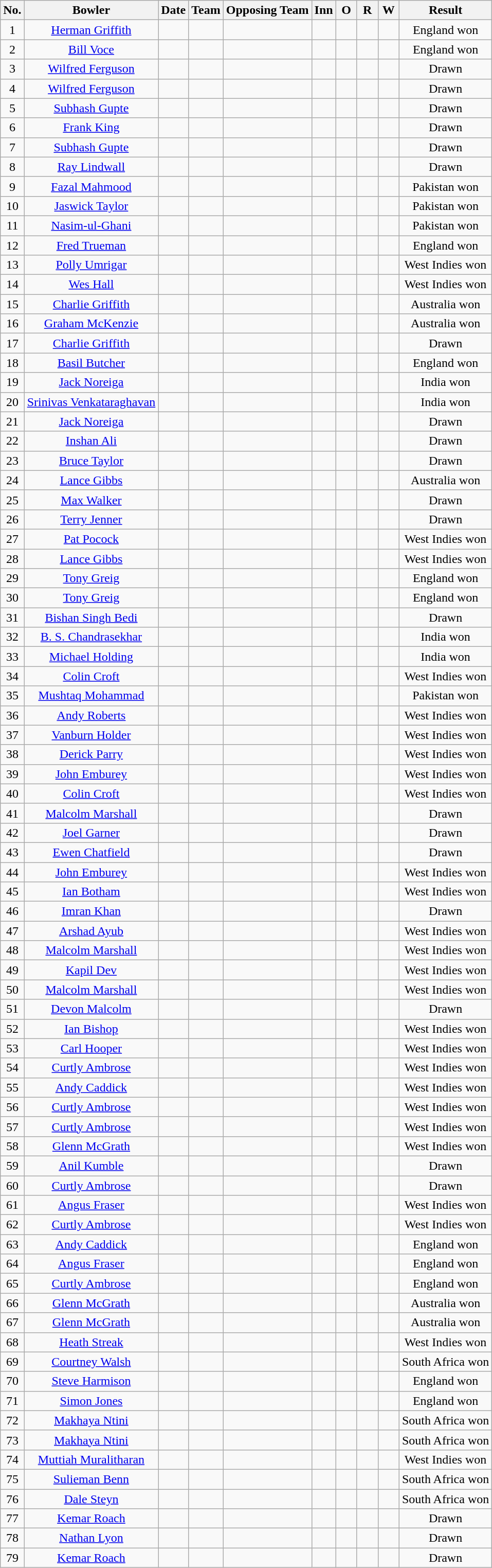<table class="wikitable sortable">
<tr align=center>
<th>No.</th>
<th>Bowler</th>
<th>Date</th>
<th>Team</th>
<th>Opposing Team</th>
<th scope="col" style="width:20px;">Inn</th>
<th scope="col" style="width:20px;">O</th>
<th scope="col" style="width:20px;">R</th>
<th scope="col" style="width:20px;">W</th>
<th>Result</th>
</tr>
<tr align="center">
<td>1</td>
<td><a href='#'>Herman Griffith</a></td>
<td></td>
<td></td>
<td></td>
<td></td>
<td></td>
<td></td>
<td></td>
<td>England won</td>
</tr>
<tr align="center">
<td>2</td>
<td><a href='#'>Bill Voce</a></td>
<td></td>
<td></td>
<td></td>
<td></td>
<td></td>
<td></td>
<td></td>
<td>England won</td>
</tr>
<tr align="center">
<td>3</td>
<td><a href='#'>Wilfred Ferguson</a></td>
<td></td>
<td></td>
<td></td>
<td></td>
<td></td>
<td></td>
<td></td>
<td>Drawn</td>
</tr>
<tr align="center">
<td>4</td>
<td><a href='#'>Wilfred Ferguson</a></td>
<td></td>
<td></td>
<td></td>
<td></td>
<td></td>
<td></td>
<td></td>
<td>Drawn</td>
</tr>
<tr align="center">
<td>5</td>
<td><a href='#'>Subhash Gupte</a></td>
<td></td>
<td></td>
<td></td>
<td></td>
<td></td>
<td></td>
<td></td>
<td>Drawn</td>
</tr>
<tr align="center">
<td>6</td>
<td><a href='#'>Frank King</a></td>
<td></td>
<td></td>
<td></td>
<td></td>
<td></td>
<td></td>
<td></td>
<td>Drawn</td>
</tr>
<tr align="center">
<td>7</td>
<td><a href='#'>Subhash Gupte</a></td>
<td></td>
<td></td>
<td></td>
<td></td>
<td></td>
<td></td>
<td></td>
<td>Drawn</td>
</tr>
<tr align="center">
<td>8</td>
<td><a href='#'>Ray Lindwall</a></td>
<td></td>
<td></td>
<td></td>
<td></td>
<td></td>
<td></td>
<td></td>
<td>Drawn</td>
</tr>
<tr align="center">
<td>9</td>
<td><a href='#'>Fazal Mahmood</a></td>
<td></td>
<td></td>
<td></td>
<td></td>
<td></td>
<td></td>
<td></td>
<td>Pakistan won</td>
</tr>
<tr align="center">
<td>10</td>
<td><a href='#'>Jaswick Taylor</a></td>
<td></td>
<td></td>
<td></td>
<td></td>
<td></td>
<td></td>
<td></td>
<td>Pakistan won</td>
</tr>
<tr align="center">
<td>11</td>
<td><a href='#'>Nasim-ul-Ghani</a></td>
<td></td>
<td></td>
<td></td>
<td></td>
<td></td>
<td></td>
<td></td>
<td>Pakistan won</td>
</tr>
<tr align="center">
<td>12</td>
<td><a href='#'>Fred Trueman</a></td>
<td></td>
<td></td>
<td></td>
<td></td>
<td></td>
<td></td>
<td></td>
<td>England won</td>
</tr>
<tr align="center">
<td>13</td>
<td><a href='#'>Polly Umrigar</a></td>
<td></td>
<td></td>
<td></td>
<td></td>
<td></td>
<td></td>
<td></td>
<td>West Indies won</td>
</tr>
<tr align="center">
<td>14</td>
<td><a href='#'>Wes Hall</a></td>
<td></td>
<td></td>
<td></td>
<td></td>
<td></td>
<td></td>
<td></td>
<td>West Indies won</td>
</tr>
<tr align="center">
<td>15</td>
<td><a href='#'>Charlie Griffith</a></td>
<td></td>
<td></td>
<td></td>
<td></td>
<td></td>
<td></td>
<td></td>
<td>Australia won</td>
</tr>
<tr align="center">
<td>16</td>
<td><a href='#'>Graham McKenzie</a></td>
<td></td>
<td></td>
<td></td>
<td></td>
<td></td>
<td></td>
<td></td>
<td>Australia won</td>
</tr>
<tr align="center">
<td>17</td>
<td><a href='#'>Charlie Griffith</a></td>
<td></td>
<td></td>
<td></td>
<td></td>
<td></td>
<td></td>
<td></td>
<td>Drawn</td>
</tr>
<tr align="center">
<td>18</td>
<td><a href='#'>Basil Butcher</a></td>
<td></td>
<td></td>
<td></td>
<td></td>
<td></td>
<td></td>
<td></td>
<td>England won</td>
</tr>
<tr align="center">
<td>19</td>
<td><a href='#'>Jack Noreiga</a></td>
<td></td>
<td></td>
<td></td>
<td></td>
<td></td>
<td></td>
<td></td>
<td>India won</td>
</tr>
<tr align="center">
<td>20</td>
<td><a href='#'>Srinivas Venkataraghavan</a></td>
<td></td>
<td></td>
<td></td>
<td></td>
<td></td>
<td></td>
<td></td>
<td>India won</td>
</tr>
<tr align="center">
<td>21</td>
<td><a href='#'>Jack Noreiga</a></td>
<td></td>
<td></td>
<td></td>
<td></td>
<td></td>
<td></td>
<td></td>
<td>Drawn</td>
</tr>
<tr align="center">
<td>22</td>
<td><a href='#'>Inshan Ali</a></td>
<td></td>
<td></td>
<td></td>
<td></td>
<td></td>
<td></td>
<td></td>
<td>Drawn</td>
</tr>
<tr align="center">
<td>23</td>
<td><a href='#'>Bruce Taylor</a></td>
<td></td>
<td></td>
<td></td>
<td></td>
<td></td>
<td></td>
<td></td>
<td>Drawn</td>
</tr>
<tr align="center">
<td>24</td>
<td><a href='#'>Lance Gibbs</a></td>
<td></td>
<td></td>
<td></td>
<td></td>
<td></td>
<td></td>
<td></td>
<td>Australia won</td>
</tr>
<tr align="center">
<td>25</td>
<td><a href='#'>Max Walker</a></td>
<td></td>
<td></td>
<td></td>
<td></td>
<td></td>
<td></td>
<td></td>
<td>Drawn</td>
</tr>
<tr align="center">
<td>26</td>
<td><a href='#'>Terry Jenner</a></td>
<td></td>
<td></td>
<td></td>
<td></td>
<td></td>
<td></td>
<td></td>
<td>Drawn</td>
</tr>
<tr align="center">
<td>27</td>
<td><a href='#'>Pat Pocock</a></td>
<td></td>
<td></td>
<td></td>
<td></td>
<td></td>
<td></td>
<td></td>
<td>West Indies won</td>
</tr>
<tr align="center">
<td>28</td>
<td><a href='#'>Lance Gibbs</a></td>
<td></td>
<td></td>
<td></td>
<td></td>
<td></td>
<td></td>
<td></td>
<td>West Indies won</td>
</tr>
<tr align="center">
<td>29</td>
<td><a href='#'>Tony Greig</a></td>
<td></td>
<td></td>
<td></td>
<td></td>
<td></td>
<td></td>
<td></td>
<td>England won</td>
</tr>
<tr align="center">
<td>30</td>
<td><a href='#'>Tony Greig</a></td>
<td></td>
<td></td>
<td></td>
<td></td>
<td></td>
<td></td>
<td></td>
<td>England won</td>
</tr>
<tr align="center">
<td>31</td>
<td><a href='#'>Bishan Singh Bedi</a></td>
<td></td>
<td></td>
<td></td>
<td></td>
<td></td>
<td></td>
<td></td>
<td>Drawn</td>
</tr>
<tr align="center">
<td>32</td>
<td><a href='#'>B. S. Chandrasekhar</a></td>
<td></td>
<td></td>
<td></td>
<td></td>
<td></td>
<td></td>
<td></td>
<td>India won</td>
</tr>
<tr align="center">
<td>33</td>
<td><a href='#'>Michael Holding</a></td>
<td></td>
<td></td>
<td></td>
<td></td>
<td></td>
<td></td>
<td></td>
<td>India won</td>
</tr>
<tr align="center">
<td>34</td>
<td><a href='#'>Colin Croft</a></td>
<td></td>
<td></td>
<td></td>
<td></td>
<td></td>
<td></td>
<td></td>
<td>West Indies won</td>
</tr>
<tr align="center">
<td>35</td>
<td><a href='#'>Mushtaq Mohammad</a></td>
<td></td>
<td></td>
<td></td>
<td></td>
<td></td>
<td></td>
<td></td>
<td>Pakistan won</td>
</tr>
<tr align="center">
<td>36</td>
<td><a href='#'>Andy Roberts</a></td>
<td></td>
<td></td>
<td></td>
<td></td>
<td></td>
<td></td>
<td></td>
<td>West Indies won</td>
</tr>
<tr align="center">
<td>37</td>
<td><a href='#'>Vanburn Holder</a></td>
<td></td>
<td></td>
<td></td>
<td></td>
<td></td>
<td></td>
<td></td>
<td>West Indies won</td>
</tr>
<tr align="center">
<td>38</td>
<td><a href='#'>Derick Parry</a></td>
<td></td>
<td></td>
<td></td>
<td></td>
<td></td>
<td></td>
<td></td>
<td>West Indies won</td>
</tr>
<tr align="center">
<td>39</td>
<td><a href='#'>John Emburey</a></td>
<td></td>
<td></td>
<td></td>
<td></td>
<td></td>
<td></td>
<td></td>
<td>West Indies won</td>
</tr>
<tr align="center">
<td>40</td>
<td><a href='#'>Colin Croft</a></td>
<td></td>
<td></td>
<td></td>
<td></td>
<td></td>
<td></td>
<td></td>
<td>West Indies won</td>
</tr>
<tr align="center">
<td>41</td>
<td><a href='#'>Malcolm Marshall</a></td>
<td></td>
<td></td>
<td></td>
<td></td>
<td></td>
<td></td>
<td></td>
<td>Drawn</td>
</tr>
<tr align="center">
<td>42</td>
<td><a href='#'>Joel Garner</a></td>
<td></td>
<td></td>
<td></td>
<td></td>
<td></td>
<td></td>
<td></td>
<td>Drawn</td>
</tr>
<tr align="center">
<td>43</td>
<td><a href='#'>Ewen Chatfield</a></td>
<td></td>
<td></td>
<td></td>
<td></td>
<td></td>
<td></td>
<td></td>
<td>Drawn</td>
</tr>
<tr align="center">
<td>44</td>
<td><a href='#'>John Emburey</a></td>
<td></td>
<td></td>
<td></td>
<td></td>
<td></td>
<td></td>
<td></td>
<td>West Indies won</td>
</tr>
<tr align="center">
<td>45</td>
<td><a href='#'>Ian Botham</a></td>
<td></td>
<td></td>
<td></td>
<td></td>
<td></td>
<td></td>
<td></td>
<td>West Indies won</td>
</tr>
<tr align="center">
<td>46</td>
<td><a href='#'>Imran Khan</a></td>
<td></td>
<td></td>
<td></td>
<td></td>
<td></td>
<td></td>
<td></td>
<td>Drawn</td>
</tr>
<tr align="center">
<td>47</td>
<td><a href='#'>Arshad Ayub</a></td>
<td></td>
<td></td>
<td></td>
<td></td>
<td></td>
<td></td>
<td></td>
<td>West Indies won</td>
</tr>
<tr align="center">
<td>48</td>
<td><a href='#'>Malcolm Marshall</a></td>
<td></td>
<td></td>
<td></td>
<td></td>
<td></td>
<td></td>
<td></td>
<td>West Indies won</td>
</tr>
<tr align="center">
<td>49</td>
<td><a href='#'>Kapil Dev</a></td>
<td></td>
<td></td>
<td></td>
<td></td>
<td></td>
<td></td>
<td></td>
<td>West Indies won</td>
</tr>
<tr align="center">
<td>50</td>
<td><a href='#'>Malcolm Marshall</a></td>
<td></td>
<td></td>
<td></td>
<td></td>
<td></td>
<td></td>
<td></td>
<td>West Indies won</td>
</tr>
<tr align="center">
<td>51</td>
<td><a href='#'>Devon Malcolm</a></td>
<td></td>
<td></td>
<td></td>
<td></td>
<td></td>
<td></td>
<td></td>
<td>Drawn</td>
</tr>
<tr align="center">
<td>52</td>
<td><a href='#'>Ian Bishop</a></td>
<td></td>
<td></td>
<td></td>
<td></td>
<td></td>
<td></td>
<td></td>
<td>West Indies won</td>
</tr>
<tr align="center">
<td>53</td>
<td><a href='#'>Carl Hooper</a></td>
<td></td>
<td></td>
<td></td>
<td></td>
<td></td>
<td></td>
<td></td>
<td>West Indies won</td>
</tr>
<tr align="center">
<td>54</td>
<td><a href='#'>Curtly Ambrose</a></td>
<td></td>
<td></td>
<td></td>
<td></td>
<td></td>
<td></td>
<td></td>
<td>West Indies won</td>
</tr>
<tr align="center">
<td>55</td>
<td><a href='#'>Andy Caddick</a></td>
<td></td>
<td></td>
<td></td>
<td></td>
<td></td>
<td></td>
<td></td>
<td>West Indies won</td>
</tr>
<tr align="center">
<td>56</td>
<td><a href='#'>Curtly Ambrose</a></td>
<td></td>
<td></td>
<td></td>
<td></td>
<td></td>
<td></td>
<td></td>
<td>West Indies won</td>
</tr>
<tr align="center">
<td>57</td>
<td><a href='#'>Curtly Ambrose</a></td>
<td></td>
<td></td>
<td></td>
<td></td>
<td></td>
<td></td>
<td></td>
<td>West Indies won</td>
</tr>
<tr align="center">
<td>58</td>
<td><a href='#'>Glenn McGrath</a></td>
<td></td>
<td></td>
<td></td>
<td></td>
<td></td>
<td></td>
<td></td>
<td>West Indies won</td>
</tr>
<tr align="center">
<td>59</td>
<td><a href='#'>Anil Kumble</a></td>
<td></td>
<td></td>
<td></td>
<td></td>
<td></td>
<td></td>
<td></td>
<td>Drawn</td>
</tr>
<tr align="center">
<td>60</td>
<td><a href='#'>Curtly Ambrose</a></td>
<td></td>
<td></td>
<td></td>
<td></td>
<td></td>
<td></td>
<td></td>
<td>Drawn</td>
</tr>
<tr align="center">
<td>61</td>
<td><a href='#'>Angus Fraser</a></td>
<td></td>
<td></td>
<td></td>
<td></td>
<td></td>
<td></td>
<td></td>
<td>West Indies won</td>
</tr>
<tr align="center">
<td>62</td>
<td><a href='#'>Curtly Ambrose</a></td>
<td></td>
<td></td>
<td></td>
<td></td>
<td></td>
<td></td>
<td></td>
<td>West Indies won</td>
</tr>
<tr align="center">
<td>63</td>
<td><a href='#'>Andy Caddick</a></td>
<td></td>
<td></td>
<td></td>
<td></td>
<td></td>
<td></td>
<td></td>
<td>England won</td>
</tr>
<tr align="center">
<td>64</td>
<td><a href='#'>Angus Fraser</a></td>
<td></td>
<td></td>
<td></td>
<td></td>
<td></td>
<td></td>
<td></td>
<td>England won</td>
</tr>
<tr align="center">
<td>65</td>
<td><a href='#'>Curtly Ambrose</a></td>
<td></td>
<td></td>
<td></td>
<td></td>
<td></td>
<td></td>
<td></td>
<td>England won</td>
</tr>
<tr align="center">
<td>66</td>
<td><a href='#'>Glenn McGrath</a></td>
<td></td>
<td></td>
<td></td>
<td></td>
<td></td>
<td></td>
<td></td>
<td>Australia won</td>
</tr>
<tr align="center">
<td>67</td>
<td><a href='#'>Glenn McGrath</a></td>
<td></td>
<td></td>
<td></td>
<td></td>
<td></td>
<td></td>
<td></td>
<td>Australia won</td>
</tr>
<tr align="center">
<td>68</td>
<td><a href='#'>Heath Streak</a></td>
<td></td>
<td></td>
<td></td>
<td></td>
<td></td>
<td></td>
<td></td>
<td>West Indies won</td>
</tr>
<tr align="center">
<td>69</td>
<td><a href='#'>Courtney Walsh</a></td>
<td></td>
<td></td>
<td></td>
<td></td>
<td></td>
<td></td>
<td></td>
<td>South Africa won</td>
</tr>
<tr align="center">
<td>70</td>
<td><a href='#'>Steve Harmison</a></td>
<td></td>
<td></td>
<td></td>
<td></td>
<td></td>
<td></td>
<td></td>
<td>England won</td>
</tr>
<tr align="center">
<td>71</td>
<td><a href='#'>Simon Jones</a></td>
<td></td>
<td></td>
<td></td>
<td></td>
<td></td>
<td></td>
<td></td>
<td>England won</td>
</tr>
<tr align="center">
<td>72</td>
<td><a href='#'>Makhaya Ntini</a></td>
<td></td>
<td></td>
<td></td>
<td></td>
<td></td>
<td></td>
<td></td>
<td>South Africa won</td>
</tr>
<tr align="center">
<td>73</td>
<td><a href='#'>Makhaya Ntini</a></td>
<td></td>
<td></td>
<td></td>
<td></td>
<td></td>
<td></td>
<td></td>
<td>South Africa won</td>
</tr>
<tr align="center">
<td>74</td>
<td><a href='#'>Muttiah Muralitharan</a></td>
<td></td>
<td></td>
<td></td>
<td></td>
<td></td>
<td></td>
<td></td>
<td>West Indies won</td>
</tr>
<tr align="center">
<td>75</td>
<td><a href='#'>Sulieman Benn</a></td>
<td></td>
<td></td>
<td></td>
<td></td>
<td></td>
<td></td>
<td></td>
<td>South Africa won</td>
</tr>
<tr align="center">
<td>76</td>
<td><a href='#'>Dale Steyn</a></td>
<td></td>
<td></td>
<td></td>
<td></td>
<td></td>
<td></td>
<td></td>
<td>South Africa won</td>
</tr>
<tr align="center">
<td>77</td>
<td><a href='#'>Kemar Roach</a></td>
<td></td>
<td></td>
<td></td>
<td></td>
<td></td>
<td></td>
<td></td>
<td>Drawn</td>
</tr>
<tr align="center">
<td>78</td>
<td><a href='#'>Nathan Lyon</a></td>
<td></td>
<td></td>
<td></td>
<td></td>
<td></td>
<td></td>
<td></td>
<td>Drawn</td>
</tr>
<tr align="center">
<td>79</td>
<td><a href='#'>Kemar Roach</a></td>
<td></td>
<td></td>
<td></td>
<td></td>
<td></td>
<td></td>
<td></td>
<td>Drawn</td>
</tr>
</table>
